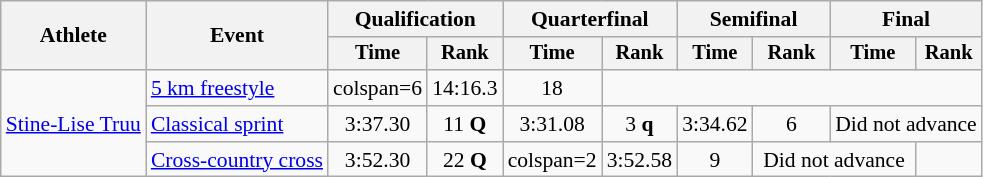<table class="wikitable" style="font-size:90%">
<tr>
<th rowspan="2">Athlete</th>
<th rowspan="2">Event</th>
<th colspan="2">Qualification</th>
<th colspan="2">Quarterfinal</th>
<th colspan="2">Semifinal</th>
<th colspan="2">Final</th>
</tr>
<tr style="font-size:95%">
<th>Time</th>
<th>Rank</th>
<th>Time</th>
<th>Rank</th>
<th>Time</th>
<th>Rank</th>
<th>Time</th>
<th>Rank</th>
</tr>
<tr align=center>
<td align=left rowspan=3><a href='#'>Stine-Lise Truu</a></td>
<td align=left><a href='#'>5 km freestyle</a></td>
<td>colspan=6 </td>
<td>14:16.3</td>
<td>18</td>
</tr>
<tr align=center>
<td align=left><a href='#'>Classical sprint</a></td>
<td>3:37.30</td>
<td>11 <strong>Q</strong></td>
<td>3:31.08</td>
<td>3 <strong>q</strong></td>
<td>3:34.62</td>
<td>6</td>
<td colspan=2>Did not advance</td>
</tr>
<tr align=center>
<td align=left><a href='#'>Cross-country cross</a></td>
<td>3:52.30</td>
<td>22 <strong>Q</strong></td>
<td>colspan=2 </td>
<td>3:52.58</td>
<td>9</td>
<td colspan=2>Did not advance</td>
</tr>
</table>
